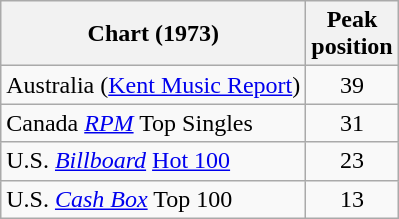<table class="wikitable sortable">
<tr>
<th>Chart (1973)</th>
<th>Peak<br>position</th>
</tr>
<tr>
<td>Australia (<a href='#'>Kent Music Report</a>)</td>
<td style="text-align:center;">39</td>
</tr>
<tr>
<td>Canada <em><a href='#'>RPM</a></em> Top Singles</td>
<td style="text-align:center;">31</td>
</tr>
<tr>
<td>U.S. <em><a href='#'>Billboard</a></em> <a href='#'>Hot 100</a></td>
<td style="text-align:center;">23</td>
</tr>
<tr>
<td>U.S. <a href='#'><em>Cash Box</em></a> Top 100</td>
<td align="center">13</td>
</tr>
</table>
